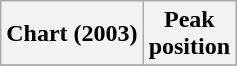<table class="wikitable sortable plainrowheaders" border="1">
<tr>
<th scope="col">Chart (2003)</th>
<th scope="col">Peak<br>position</th>
</tr>
<tr>
</tr>
</table>
